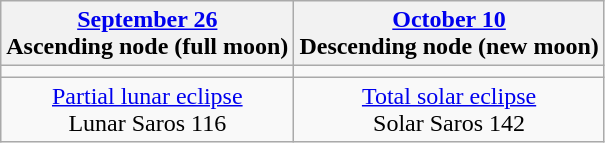<table class="wikitable">
<tr>
<th><a href='#'>September 26</a><br>Ascending node (full moon)</th>
<th><a href='#'>October 10</a><br>Descending node (new moon)</th>
</tr>
<tr>
<td></td>
<td></td>
</tr>
<tr align=center>
<td><a href='#'>Partial lunar eclipse</a><br>Lunar Saros 116</td>
<td><a href='#'>Total solar eclipse</a><br>Solar Saros 142</td>
</tr>
</table>
